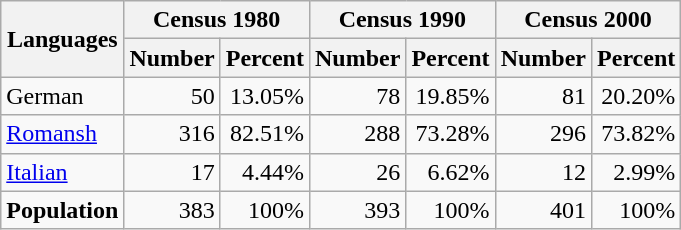<table class="wikitable">
<tr ---->
<th rowspan="2">Languages</th>
<th colspan="2">Census 1980</th>
<th colspan="2">Census 1990</th>
<th colspan="2">Census 2000</th>
</tr>
<tr ---->
<th>Number</th>
<th>Percent</th>
<th>Number</th>
<th>Percent</th>
<th>Number</th>
<th>Percent</th>
</tr>
<tr ---->
<td>German</td>
<td align=right>50</td>
<td align=right>13.05%</td>
<td align=right>78</td>
<td align=right>19.85%</td>
<td align=right>81</td>
<td align=right>20.20%</td>
</tr>
<tr ---->
<td><a href='#'>Romansh</a></td>
<td align=right>316</td>
<td align=right>82.51%</td>
<td align=right>288</td>
<td align=right>73.28%</td>
<td align=right>296</td>
<td align=right>73.82%</td>
</tr>
<tr ---->
<td><a href='#'>Italian</a></td>
<td align=right>17</td>
<td align=right>4.44%</td>
<td align=right>26</td>
<td align=right>6.62%</td>
<td align=right>12</td>
<td align=right>2.99%</td>
</tr>
<tr ---->
<td><strong>Population</strong></td>
<td align=right>383</td>
<td align=right>100%</td>
<td align=right>393</td>
<td align=right>100%</td>
<td align=right>401</td>
<td align=right>100%</td>
</tr>
</table>
